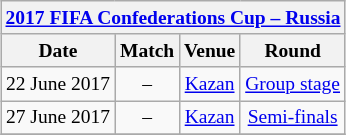<table class="wikitable" style="margin:1em auto 1em auto; text-align:center; font-size:small;">
<tr>
<th colspan="4"><a href='#'>2017 FIFA Confederations Cup – Russia</a></th>
</tr>
<tr>
<th>Date</th>
<th>Match</th>
<th>Venue</th>
<th>Round</th>
</tr>
<tr>
<td>22 June 2017</td>
<td> – </td>
<td><a href='#'>Kazan</a></td>
<td><a href='#'>Group stage</a></td>
</tr>
<tr>
<td>27 June 2017</td>
<td> – </td>
<td><a href='#'>Kazan</a></td>
<td><a href='#'>Semi-finals</a></td>
</tr>
<tr>
</tr>
</table>
